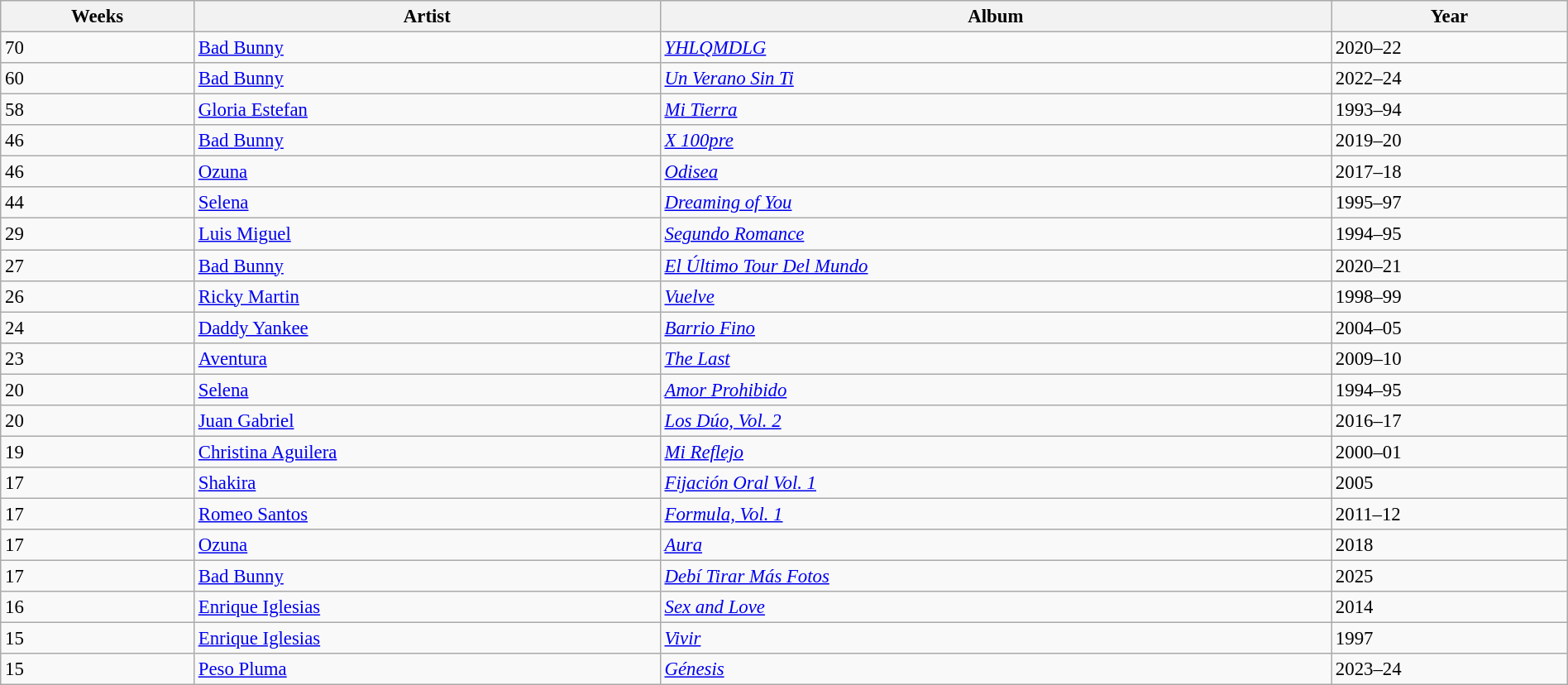<table class="wikitable sortable" width="100%" style="font-size: 0.95em">
<tr>
<th><strong>Weeks</strong></th>
<th><strong>Artist</strong></th>
<th><strong>Album</strong></th>
<th><strong>Year</strong></th>
</tr>
<tr>
<td>70</td>
<td><a href='#'>Bad Bunny</a></td>
<td><em><a href='#'>YHLQMDLG</a></em></td>
<td>2020–22</td>
</tr>
<tr>
<td>60</td>
<td><a href='#'>Bad Bunny</a></td>
<td><em><a href='#'>Un Verano Sin Ti</a></em></td>
<td>2022–24</td>
</tr>
<tr>
<td>58</td>
<td><a href='#'>Gloria Estefan</a></td>
<td><em><a href='#'>Mi Tierra</a></em></td>
<td>1993–94</td>
</tr>
<tr>
<td>46</td>
<td><a href='#'>Bad Bunny</a></td>
<td><em><a href='#'>X 100pre</a></em></td>
<td>2019–20</td>
</tr>
<tr>
<td>46</td>
<td><a href='#'>Ozuna</a></td>
<td><em><a href='#'>Odisea</a></em></td>
<td>2017–18</td>
</tr>
<tr>
<td>44</td>
<td><a href='#'>Selena</a></td>
<td><em><a href='#'>Dreaming of You</a></em></td>
<td>1995–97</td>
</tr>
<tr>
<td>29</td>
<td><a href='#'>Luis Miguel</a></td>
<td><em><a href='#'>Segundo Romance</a></em></td>
<td>1994–95</td>
</tr>
<tr>
<td>27</td>
<td><a href='#'>Bad Bunny</a></td>
<td><em><a href='#'>El Último Tour Del Mundo</a></em></td>
<td>2020–21</td>
</tr>
<tr>
<td>26</td>
<td><a href='#'>Ricky Martin</a></td>
<td><em><a href='#'>Vuelve</a></em></td>
<td>1998–99</td>
</tr>
<tr>
<td>24</td>
<td><a href='#'>Daddy Yankee</a></td>
<td><em><a href='#'>Barrio Fino</a></em></td>
<td>2004–05</td>
</tr>
<tr>
<td>23</td>
<td><a href='#'>Aventura</a></td>
<td><em><a href='#'>The Last</a></em></td>
<td>2009–10</td>
</tr>
<tr>
<td>20</td>
<td><a href='#'>Selena</a></td>
<td><em><a href='#'>Amor Prohibido</a></em></td>
<td>1994–95</td>
</tr>
<tr>
<td>20</td>
<td><a href='#'>Juan Gabriel</a></td>
<td><em><a href='#'>Los Dúo, Vol. 2</a></em></td>
<td>2016–17</td>
</tr>
<tr>
<td>19</td>
<td><a href='#'>Christina Aguilera</a></td>
<td><em><a href='#'>Mi Reflejo</a></em></td>
<td>2000–01</td>
</tr>
<tr>
<td>17</td>
<td><a href='#'>Shakira</a></td>
<td><em><a href='#'>Fijación Oral Vol. 1</a></em></td>
<td>2005</td>
</tr>
<tr>
<td>17</td>
<td><a href='#'>Romeo Santos</a></td>
<td><em><a href='#'>Formula, Vol. 1</a></em></td>
<td>2011–12</td>
</tr>
<tr>
<td>17</td>
<td><a href='#'>Ozuna</a></td>
<td><em><a href='#'>Aura</a></em></td>
<td>2018</td>
</tr>
<tr>
<td>17</td>
<td><a href='#'>Bad Bunny</a></td>
<td><em><a href='#'>Debí Tirar Más Fotos</a></em></td>
<td>2025</td>
</tr>
<tr>
<td>16</td>
<td><a href='#'>Enrique Iglesias</a></td>
<td><em><a href='#'>Sex and Love</a></em></td>
<td>2014</td>
</tr>
<tr>
<td>15</td>
<td><a href='#'>Enrique Iglesias</a></td>
<td><em><a href='#'>Vivir</a></em></td>
<td>1997</td>
</tr>
<tr>
<td>15</td>
<td><a href='#'>Peso Pluma</a></td>
<td><em><a href='#'>Génesis</a></em></td>
<td>2023–24</td>
</tr>
</table>
